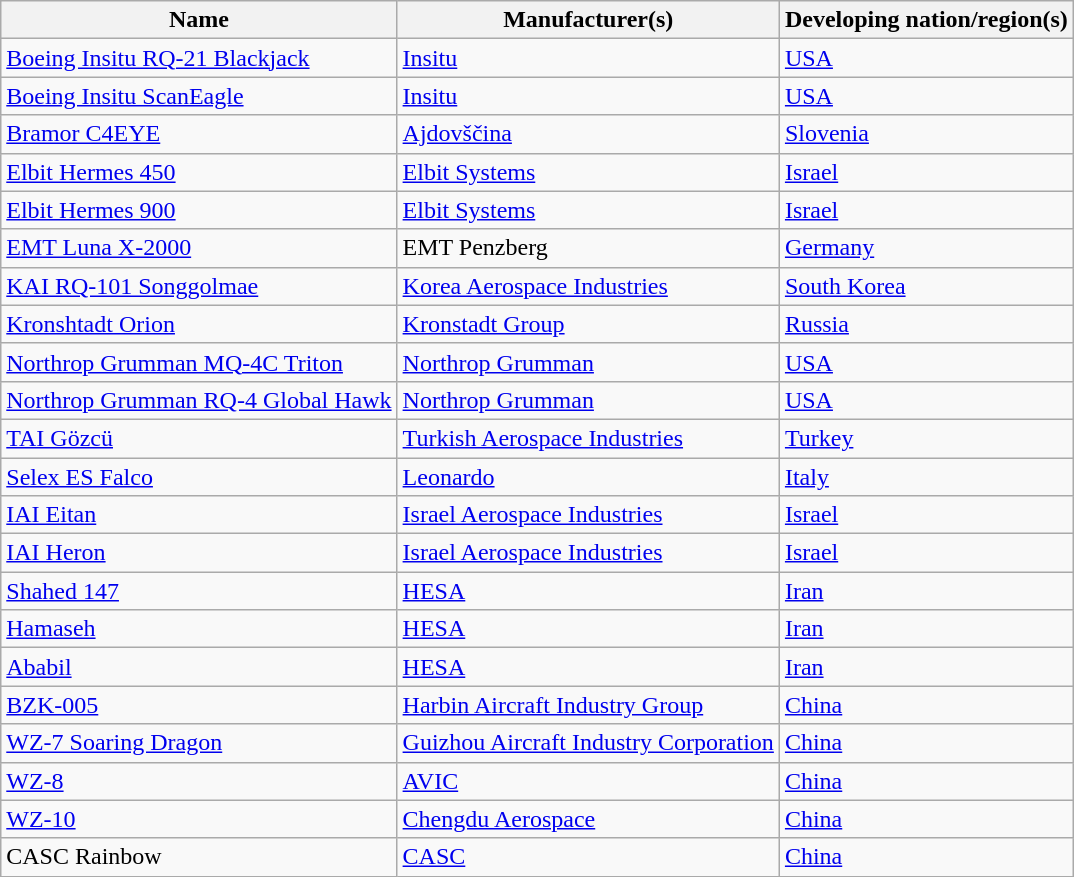<table class="wikitable sortable">
<tr>
<th>Name</th>
<th>Manufacturer(s)</th>
<th>Developing nation/region(s)</th>
</tr>
<tr>
<td><a href='#'>Boeing Insitu RQ-21 Blackjack</a></td>
<td><a href='#'>Insitu</a></td>
<td><a href='#'>USA</a></td>
</tr>
<tr>
<td><a href='#'>Boeing Insitu ScanEagle</a></td>
<td><a href='#'>Insitu</a></td>
<td><a href='#'>USA</a></td>
</tr>
<tr>
<td><a href='#'>Bramor C4EYE</a></td>
<td><a href='#'>Ajdovščina</a></td>
<td><a href='#'>Slovenia</a></td>
</tr>
<tr>
<td><a href='#'>Elbit Hermes 450</a></td>
<td><a href='#'>Elbit Systems</a></td>
<td><a href='#'>Israel</a></td>
</tr>
<tr>
<td><a href='#'>Elbit Hermes 900</a></td>
<td><a href='#'>Elbit Systems</a></td>
<td><a href='#'>Israel</a></td>
</tr>
<tr>
<td><a href='#'>EMT Luna X-2000</a></td>
<td>EMT Penzberg</td>
<td><a href='#'>Germany</a></td>
</tr>
<tr>
<td><a href='#'>KAI RQ-101 Songgolmae</a></td>
<td><a href='#'>Korea Aerospace Industries</a></td>
<td><a href='#'>South Korea</a></td>
</tr>
<tr>
<td><a href='#'>Kronshtadt Orion</a></td>
<td><a href='#'>Kronstadt Group</a></td>
<td><a href='#'>Russia</a></td>
</tr>
<tr>
<td><a href='#'>Northrop Grumman MQ-4C Triton</a></td>
<td><a href='#'>Northrop Grumman</a></td>
<td><a href='#'>USA</a></td>
</tr>
<tr>
<td><a href='#'>Northrop Grumman RQ-4 Global Hawk</a></td>
<td><a href='#'>Northrop Grumman</a></td>
<td><a href='#'>USA</a></td>
</tr>
<tr>
<td><a href='#'>TAI Gözcü</a></td>
<td><a href='#'>Turkish Aerospace Industries</a></td>
<td><a href='#'>Turkey</a></td>
</tr>
<tr>
<td><a href='#'>Selex ES Falco</a></td>
<td><a href='#'>Leonardo</a></td>
<td><a href='#'>Italy</a></td>
</tr>
<tr>
<td><a href='#'>IAI Eitan</a></td>
<td><a href='#'>Israel Aerospace Industries</a></td>
<td><a href='#'>Israel</a></td>
</tr>
<tr>
<td><a href='#'>IAI Heron</a></td>
<td><a href='#'>Israel Aerospace Industries</a></td>
<td><a href='#'>Israel</a></td>
</tr>
<tr>
<td><a href='#'>Shahed 147</a></td>
<td><a href='#'>HESA</a></td>
<td><a href='#'>Iran</a></td>
</tr>
<tr>
<td><a href='#'>Hamaseh</a></td>
<td><a href='#'>HESA</a></td>
<td><a href='#'>Iran</a></td>
</tr>
<tr>
<td><a href='#'>Ababil</a></td>
<td><a href='#'>HESA</a></td>
<td><a href='#'>Iran</a></td>
</tr>
<tr>
<td><a href='#'>BZK-005</a></td>
<td><a href='#'>Harbin Aircraft Industry Group</a></td>
<td><a href='#'>China</a></td>
</tr>
<tr>
<td><a href='#'>WZ-7 Soaring Dragon</a></td>
<td><a href='#'>Guizhou Aircraft Industry Corporation</a></td>
<td><a href='#'>China</a></td>
</tr>
<tr>
<td><a href='#'>WZ-8</a></td>
<td><a href='#'>AVIC</a></td>
<td><a href='#'>China</a></td>
</tr>
<tr>
<td><a href='#'>WZ-10</a></td>
<td><a href='#'>Chengdu Aerospace</a></td>
<td><a href='#'>China</a></td>
</tr>
<tr>
<td>CASC Rainbow </td>
<td><a href='#'>CASC</a></td>
<td><a href='#'>China</a></td>
</tr>
</table>
